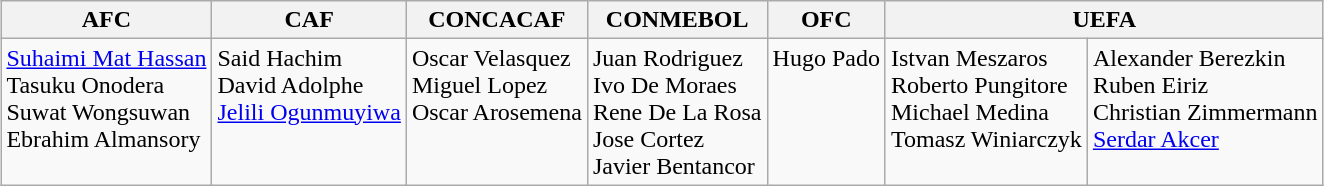<table class="wikitable" style="margin:1em auto; text-align:left">
<tr>
<th>AFC</th>
<th>CAF</th>
<th>CONCACAF</th>
<th>CONMEBOL</th>
<th>OFC</th>
<th colspan=2>UEFA</th>
</tr>
<tr valign="top">
<td> <a href='#'>Suhaimi Mat Hassan</a><br> Tasuku Onodera<br> Suwat Wongsuwan<br> Ebrahim Almansory</td>
<td> Said Hachim<br> David Adolphe<br> <a href='#'>Jelili Ogunmuyiwa</a></td>
<td> Oscar Velasquez<br> Miguel Lopez<br> Oscar Arosemena</td>
<td> Juan Rodriguez<br> Ivo De Moraes<br> Rene De La Rosa<br> Jose Cortez<br> Javier Bentancor</td>
<td> Hugo Pado</td>
<td> Istvan Meszaros<br> Roberto Pungitore<br> Michael Medina<br> Tomasz Winiarczyk</td>
<td> Alexander Berezkin<br> Ruben Eiriz<br> Christian Zimmermann<br> <a href='#'>Serdar Akcer</a></td>
</tr>
</table>
